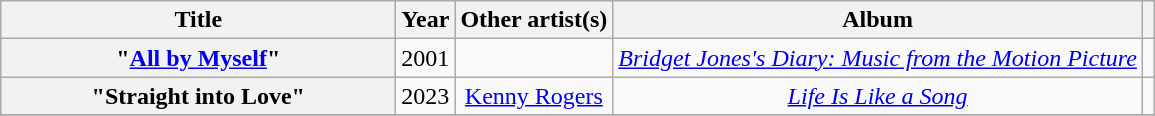<table class="wikitable plainrowheaders" style="text-align:center;" border="1">
<tr>
<th scope="col" style="width:16em;">Title</th>
<th scope="col">Year</th>
<th scope="col">Other artist(s)</th>
<th scope="col">Album</th>
<th scope="col"></th>
</tr>
<tr>
<th scope="row">"<a href='#'>All by Myself</a>"</th>
<td>2001</td>
<td></td>
<td><em><a href='#'>Bridget Jones's Diary: Music from the Motion Picture</a></em></td>
<td align="center"></td>
</tr>
<tr>
<th scope="row">"Straight into Love"</th>
<td>2023</td>
<td><a href='#'>Kenny Rogers</a></td>
<td><em><a href='#'>Life Is Like a Song</a></em></td>
<td align="center"></td>
</tr>
<tr>
</tr>
</table>
